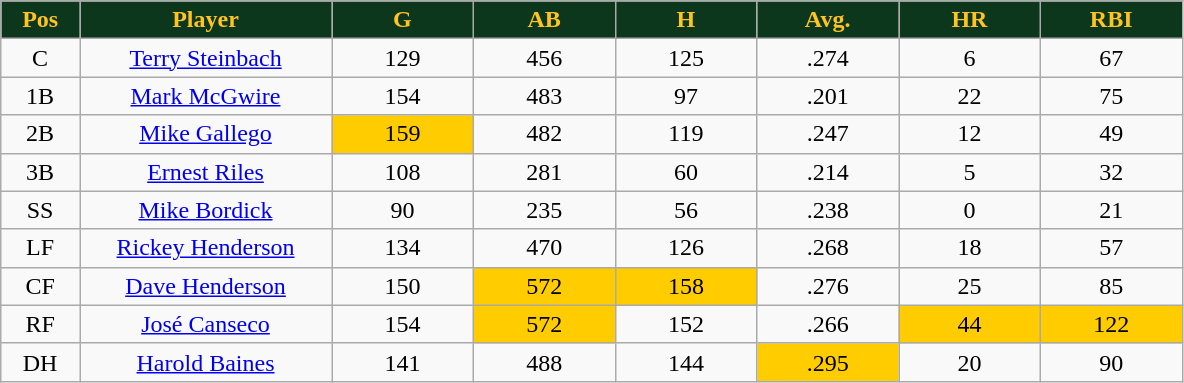<table class="wikitable sortable">
<tr>
<th style="background:#0C371D;color:#ffc322;" width="5%">Pos</th>
<th style="background:#0C371D;color:#ffc322;" width="16%">Player</th>
<th style="background:#0C371D;color:#ffc322;" width="9%">G</th>
<th style="background:#0C371D;color:#ffc322;" width="9%">AB</th>
<th style="background:#0C371D;color:#ffc322;" width="9%">H</th>
<th style="background:#0C371D;color:#ffc322;" width="9%">Avg.</th>
<th style="background:#0C371D;color:#ffc322;" width="9%">HR</th>
<th style="background:#0C371D;color:#ffc322;" width="9%">RBI</th>
</tr>
<tr align="center">
<td>C</td>
<td><a href='#'>Terry Steinbach</a></td>
<td>129</td>
<td>456</td>
<td>125</td>
<td>.274</td>
<td>6</td>
<td>67</td>
</tr>
<tr align="center">
<td>1B</td>
<td><a href='#'>Mark McGwire</a></td>
<td>154</td>
<td>483</td>
<td>97</td>
<td>.201</td>
<td>22</td>
<td>75</td>
</tr>
<tr align="center">
<td>2B</td>
<td><a href='#'>Mike Gallego</a></td>
<td bgcolor="#FFCC00">159</td>
<td>482</td>
<td>119</td>
<td>.247</td>
<td>12</td>
<td>49</td>
</tr>
<tr align="center">
<td>3B</td>
<td><a href='#'>Ernest Riles</a></td>
<td>108</td>
<td>281</td>
<td>60</td>
<td>.214</td>
<td>5</td>
<td>32</td>
</tr>
<tr align="center">
<td>SS</td>
<td><a href='#'>Mike Bordick</a></td>
<td>90</td>
<td>235</td>
<td>56</td>
<td>.238</td>
<td>0</td>
<td>21</td>
</tr>
<tr align="center">
<td>LF</td>
<td><a href='#'>Rickey Henderson</a></td>
<td>134</td>
<td>470</td>
<td>126</td>
<td>.268</td>
<td>18</td>
<td>57</td>
</tr>
<tr align="center">
<td>CF</td>
<td><a href='#'>Dave Henderson</a></td>
<td>150</td>
<td bgcolor="#FFCC00">572</td>
<td bgcolor="#FFCC00">158</td>
<td>.276</td>
<td>25</td>
<td>85</td>
</tr>
<tr align="center">
<td>RF</td>
<td><a href='#'>José Canseco</a></td>
<td>154</td>
<td bgcolor="#FFCC00">572</td>
<td>152</td>
<td>.266</td>
<td bgcolor="#FFCC00">44</td>
<td bgcolor="#FFCC00">122</td>
</tr>
<tr align="center">
<td>DH</td>
<td><a href='#'>Harold Baines</a></td>
<td>141</td>
<td>488</td>
<td>144</td>
<td bgcolor="#FFCC00">.295</td>
<td>20</td>
<td>90</td>
</tr>
</table>
